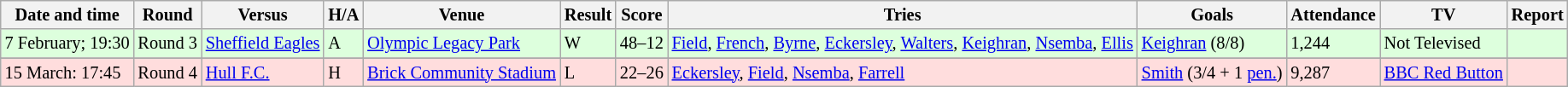<table class="wikitable defaultleft col4center col7center col10right" style="font-size:85%;">
<tr>
<th>Date and time</th>
<th>Round</th>
<th>Versus</th>
<th>H/A</th>
<th>Venue</th>
<th>Result</th>
<th>Score</th>
<th>Tries</th>
<th>Goals</th>
<th>Attendance</th>
<th>TV</th>
<th>Report</th>
</tr>
<tr style="background:#ddffdd;">
<td>7 February; 19:30</td>
<td>Round 3</td>
<td> <a href='#'>Sheffield Eagles</a></td>
<td>A</td>
<td><a href='#'>Olympic Legacy Park</a></td>
<td>W</td>
<td>48–12</td>
<td><a href='#'>Field</a>, <a href='#'>French</a>, <a href='#'>Byrne</a>, <a href='#'>Eckersley</a>, <a href='#'>Walters</a>, <a href='#'>Keighran</a>, <a href='#'>Nsemba</a>, <a href='#'>Ellis</a></td>
<td><a href='#'>Keighran</a> (8/8)</td>
<td>1,244</td>
<td>Not Televised</td>
<td></td>
</tr>
<tr>
</tr>
<tr style="background:#ffdddd;">
<td>15 March: 17:45</td>
<td>Round 4</td>
<td> <a href='#'>Hull F.C.</a></td>
<td>H</td>
<td><a href='#'>Brick Community Stadium</a></td>
<td>L</td>
<td>22–26</td>
<td><a href='#'>Eckersley</a>, <a href='#'>Field</a>, <a href='#'>Nsemba</a>, <a href='#'>Farrell</a></td>
<td><a href='#'>Smith</a> (3/4 + 1 <a href='#'>pen.</a>)</td>
<td>9,287</td>
<td><a href='#'>BBC Red Button</a></td>
<td></td>
</tr>
</table>
